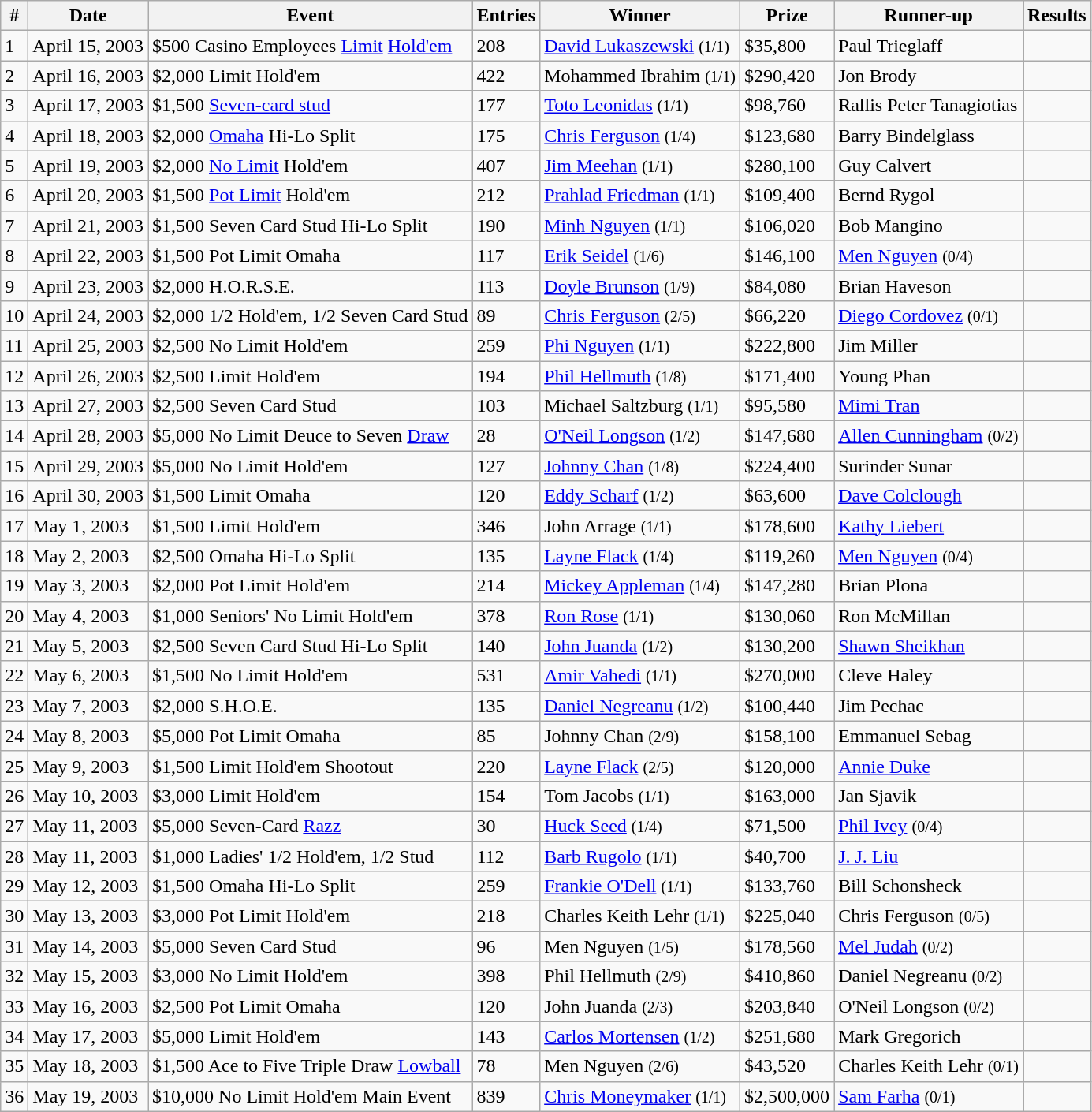<table class="wikitable sortable">
<tr>
<th>#</th>
<th>Date</th>
<th bgcolor="#FFEBAD">Event</th>
<th>Entries</th>
<th bgcolor="#FFEBAD">Winner</th>
<th bgcolor="#FFEBAD">Prize</th>
<th bgcolor="#FFEBAD">Runner-up</th>
<th>Results</th>
</tr>
<tr>
<td>1</td>
<td>April 15, 2003</td>
<td>$500 Casino Employees <a href='#'>Limit</a> <a href='#'>Hold'em</a></td>
<td>208</td>
<td><a href='#'>David Lukaszewski</a> <small>(1/1)</small></td>
<td>$35,800</td>
<td>Paul Trieglaff</td>
<td></td>
</tr>
<tr>
<td>2</td>
<td>April 16, 2003</td>
<td>$2,000 Limit Hold'em</td>
<td>422</td>
<td>Mohammed Ibrahim <small>(1/1)</small></td>
<td>$290,420</td>
<td>Jon Brody</td>
<td></td>
</tr>
<tr>
<td>3</td>
<td>April 17, 2003</td>
<td>$1,500 <a href='#'>Seven-card stud</a></td>
<td>177</td>
<td><a href='#'>Toto Leonidas</a> <small>(1/1)</small></td>
<td>$98,760</td>
<td>Rallis Peter Tanagiotias</td>
<td></td>
</tr>
<tr>
<td>4</td>
<td>April 18, 2003</td>
<td>$2,000 <a href='#'>Omaha</a> Hi-Lo Split</td>
<td>175</td>
<td><a href='#'>Chris Ferguson</a> <small>(1/4)</small></td>
<td>$123,680</td>
<td>Barry Bindelglass</td>
<td></td>
</tr>
<tr>
<td>5</td>
<td>April 19, 2003</td>
<td>$2,000 <a href='#'>No Limit</a> Hold'em</td>
<td>407</td>
<td><a href='#'>Jim Meehan</a> <small>(1/1)</small></td>
<td>$280,100</td>
<td>Guy Calvert</td>
<td></td>
</tr>
<tr>
<td>6</td>
<td>April 20, 2003</td>
<td>$1,500 <a href='#'>Pot Limit</a> Hold'em</td>
<td>212</td>
<td><a href='#'>Prahlad Friedman</a> <small>(1/1)</small></td>
<td>$109,400</td>
<td>Bernd Rygol</td>
<td></td>
</tr>
<tr>
<td>7</td>
<td>April 21, 2003</td>
<td>$1,500 Seven Card Stud Hi-Lo Split</td>
<td>190</td>
<td><a href='#'>Minh Nguyen</a> <small>(1/1)</small></td>
<td>$106,020</td>
<td>Bob Mangino</td>
<td></td>
</tr>
<tr>
<td>8</td>
<td>April 22, 2003</td>
<td>$1,500 Pot Limit Omaha</td>
<td>117</td>
<td><a href='#'>Erik Seidel</a> <small>(1/6)</small></td>
<td>$146,100</td>
<td><a href='#'>Men Nguyen</a> <small>(0/4)</small></td>
<td></td>
</tr>
<tr>
<td>9</td>
<td>April 23, 2003</td>
<td>$2,000 H.O.R.S.E.</td>
<td>113</td>
<td><a href='#'>Doyle Brunson</a> <small>(1/9)</small></td>
<td>$84,080</td>
<td>Brian Haveson</td>
<td></td>
</tr>
<tr>
<td>10</td>
<td>April 24, 2003</td>
<td>$2,000 1/2 Hold'em, 1/2 Seven Card Stud</td>
<td>89</td>
<td><a href='#'>Chris Ferguson</a> <small>(2/5)</small></td>
<td>$66,220</td>
<td><a href='#'>Diego Cordovez</a> <small>(0/1)</small></td>
<td></td>
</tr>
<tr>
<td>11</td>
<td>April 25, 2003</td>
<td>$2,500 No Limit Hold'em</td>
<td>259</td>
<td><a href='#'>Phi Nguyen</a> <small>(1/1)</small></td>
<td>$222,800</td>
<td>Jim Miller</td>
<td></td>
</tr>
<tr>
<td>12</td>
<td>April 26, 2003</td>
<td>$2,500 Limit Hold'em</td>
<td>194</td>
<td><a href='#'>Phil Hellmuth</a> <small>(1/8)</small></td>
<td>$171,400</td>
<td>Young Phan</td>
<td></td>
</tr>
<tr>
<td>13</td>
<td>April 27, 2003</td>
<td>$2,500 Seven Card Stud</td>
<td>103</td>
<td>Michael Saltzburg <small>(1/1)</small></td>
<td>$95,580</td>
<td><a href='#'>Mimi Tran</a></td>
<td></td>
</tr>
<tr>
<td>14</td>
<td>April 28, 2003</td>
<td>$5,000 No Limit Deuce to Seven <a href='#'>Draw</a></td>
<td>28</td>
<td><a href='#'>O'Neil Longson</a> <small>(1/2)</small></td>
<td>$147,680</td>
<td><a href='#'>Allen Cunningham</a> <small>(0/2)</small></td>
<td></td>
</tr>
<tr>
<td>15</td>
<td>April 29, 2003</td>
<td>$5,000 No Limit Hold'em</td>
<td>127</td>
<td><a href='#'>Johnny Chan</a> <small>(1/8)</small></td>
<td>$224,400</td>
<td>Surinder Sunar</td>
<td></td>
</tr>
<tr>
<td>16</td>
<td>April 30, 2003</td>
<td>$1,500 Limit Omaha</td>
<td>120</td>
<td><a href='#'>Eddy Scharf</a> <small>(1/2)</small></td>
<td>$63,600</td>
<td><a href='#'>Dave Colclough</a></td>
<td></td>
</tr>
<tr>
<td>17</td>
<td>May 1, 2003</td>
<td>$1,500 Limit Hold'em</td>
<td>346</td>
<td>John Arrage <small>(1/1)</small></td>
<td>$178,600</td>
<td><a href='#'>Kathy Liebert</a></td>
<td></td>
</tr>
<tr>
<td>18</td>
<td>May 2, 2003</td>
<td>$2,500 Omaha Hi-Lo Split</td>
<td>135</td>
<td><a href='#'>Layne Flack</a> <small>(1/4)</small></td>
<td>$119,260</td>
<td><a href='#'>Men Nguyen</a> <small>(0/4)</small></td>
<td></td>
</tr>
<tr>
<td>19</td>
<td>May 3, 2003</td>
<td>$2,000 Pot Limit Hold'em</td>
<td>214</td>
<td><a href='#'>Mickey Appleman</a> <small>(1/4)</small></td>
<td>$147,280</td>
<td>Brian Plona</td>
<td></td>
</tr>
<tr>
<td>20</td>
<td>May 4, 2003</td>
<td>$1,000 Seniors' No Limit Hold'em</td>
<td>378</td>
<td><a href='#'>Ron Rose</a> <small>(1/1)</small></td>
<td>$130,060</td>
<td>Ron McMillan</td>
<td></td>
</tr>
<tr>
<td>21</td>
<td>May 5, 2003</td>
<td>$2,500 Seven Card Stud Hi-Lo Split</td>
<td>140</td>
<td><a href='#'>John Juanda</a> <small>(1/2)</small></td>
<td>$130,200</td>
<td><a href='#'>Shawn Sheikhan</a></td>
<td></td>
</tr>
<tr>
<td>22</td>
<td>May 6, 2003</td>
<td>$1,500 No Limit Hold'em</td>
<td>531</td>
<td><a href='#'>Amir Vahedi</a> <small>(1/1)</small></td>
<td>$270,000</td>
<td>Cleve Haley</td>
<td></td>
</tr>
<tr>
<td>23</td>
<td>May 7, 2003</td>
<td>$2,000 S.H.O.E.</td>
<td>135</td>
<td><a href='#'>Daniel Negreanu</a> <small>(1/2)</small></td>
<td>$100,440</td>
<td>Jim Pechac</td>
<td></td>
</tr>
<tr>
<td>24</td>
<td>May 8, 2003</td>
<td>$5,000 Pot Limit Omaha</td>
<td>85</td>
<td>Johnny Chan <small>(2/9)</small></td>
<td>$158,100</td>
<td>Emmanuel Sebag</td>
<td></td>
</tr>
<tr>
<td>25</td>
<td>May 9, 2003</td>
<td>$1,500 Limit Hold'em Shootout</td>
<td>220</td>
<td><a href='#'>Layne Flack</a> <small>(2/5)</small></td>
<td>$120,000</td>
<td><a href='#'>Annie Duke</a></td>
<td></td>
</tr>
<tr>
<td>26</td>
<td>May 10, 2003</td>
<td>$3,000 Limit Hold'em</td>
<td>154</td>
<td>Tom Jacobs <small>(1/1)</small></td>
<td>$163,000</td>
<td>Jan Sjavik</td>
<td></td>
</tr>
<tr>
<td>27</td>
<td>May 11, 2003</td>
<td>$5,000 Seven-Card <a href='#'>Razz</a></td>
<td>30</td>
<td><a href='#'>Huck Seed</a> <small>(1/4)</small></td>
<td>$71,500</td>
<td><a href='#'>Phil Ivey</a> <small>(0/4)</small></td>
<td></td>
</tr>
<tr>
<td>28</td>
<td>May 11, 2003</td>
<td>$1,000 Ladies' 1/2 Hold'em, 1/2 Stud</td>
<td>112</td>
<td><a href='#'>Barb Rugolo</a> <small>(1/1)</small></td>
<td>$40,700</td>
<td><a href='#'>J. J. Liu</a></td>
<td></td>
</tr>
<tr>
<td>29</td>
<td>May 12, 2003</td>
<td>$1,500 Omaha Hi-Lo Split</td>
<td>259</td>
<td><a href='#'>Frankie O'Dell</a> <small>(1/1)</small></td>
<td>$133,760</td>
<td>Bill Schonsheck</td>
<td></td>
</tr>
<tr>
<td>30</td>
<td>May 13, 2003</td>
<td>$3,000 Pot Limit Hold'em</td>
<td>218</td>
<td>Charles Keith Lehr <small>(1/1)</small></td>
<td>$225,040</td>
<td>Chris Ferguson <small>(0/5)</small></td>
<td></td>
</tr>
<tr>
<td>31</td>
<td>May 14, 2003</td>
<td>$5,000 Seven Card Stud</td>
<td>96</td>
<td>Men Nguyen <small>(1/5)</small></td>
<td>$178,560</td>
<td><a href='#'>Mel Judah</a> <small>(0/2)</small></td>
<td></td>
</tr>
<tr>
<td>32</td>
<td>May 15, 2003</td>
<td>$3,000 No Limit Hold'em</td>
<td>398</td>
<td>Phil Hellmuth <small>(2/9)</small></td>
<td>$410,860</td>
<td>Daniel Negreanu <small>(0/2)</small></td>
<td></td>
</tr>
<tr>
<td>33</td>
<td>May 16, 2003</td>
<td>$2,500 Pot Limit Omaha</td>
<td>120</td>
<td>John Juanda <small>(2/3)</small></td>
<td>$203,840</td>
<td>O'Neil Longson <small>(0/2)</small></td>
<td></td>
</tr>
<tr>
<td>34</td>
<td>May 17, 2003</td>
<td>$5,000 Limit Hold'em</td>
<td>143</td>
<td><a href='#'>Carlos Mortensen</a> <small>(1/2)</small></td>
<td>$251,680</td>
<td>Mark Gregorich</td>
<td></td>
</tr>
<tr>
<td>35</td>
<td>May 18, 2003</td>
<td>$1,500 Ace to Five Triple Draw <a href='#'>Lowball</a></td>
<td>78</td>
<td>Men Nguyen <small>(2/6)</small></td>
<td>$43,520</td>
<td>Charles Keith Lehr <small>(0/1)</small></td>
<td></td>
</tr>
<tr>
<td>36</td>
<td>May 19, 2003</td>
<td>$10,000 No Limit Hold'em Main Event</td>
<td>839</td>
<td><a href='#'>Chris Moneymaker</a> <small>(1/1)</small></td>
<td>$2,500,000</td>
<td><a href='#'>Sam Farha</a> <small>(0/1)</small></td>
<td></td>
</tr>
</table>
